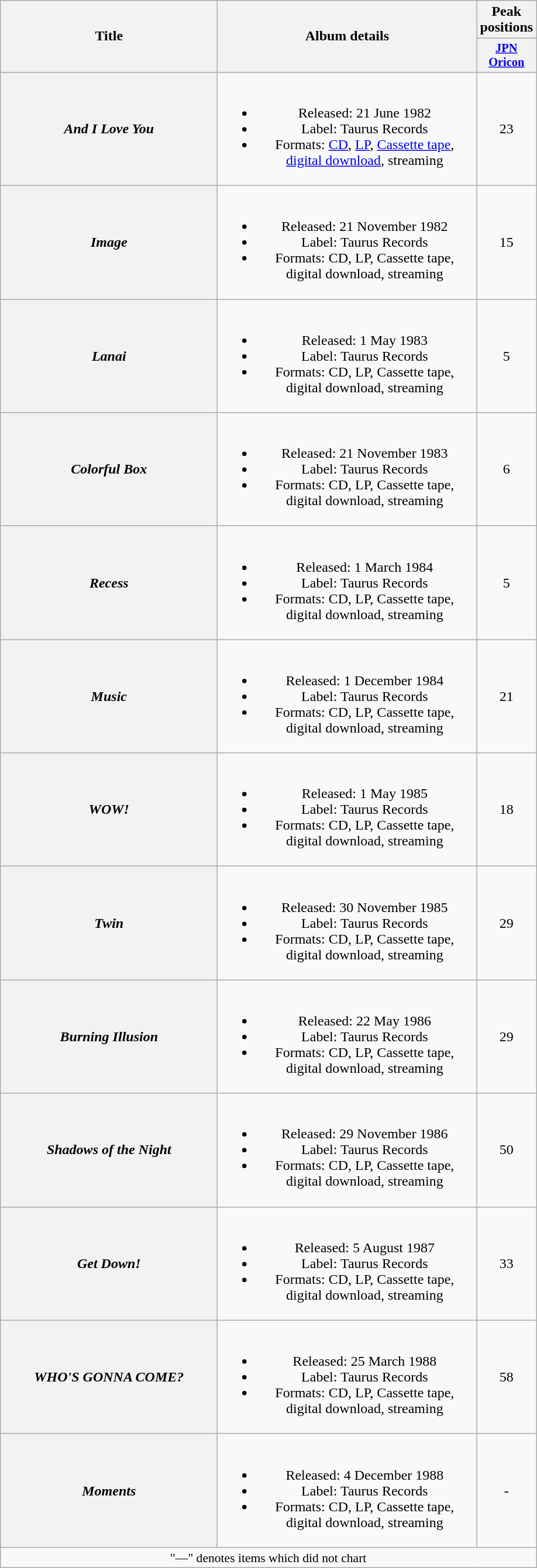<table class="wikitable plainrowheaders" style="text-align:center;">
<tr>
<th style="width:15em;" rowspan="2">Title</th>
<th style="width:18em;" rowspan="2">Album details</th>
<th colspan="1">Peak positions</th>
</tr>
<tr>
<th style="width:3em;font-size:85%"><a href='#'>JPN<br>Oricon</a><br></th>
</tr>
<tr>
<th scope="row"><em>And I Love You</em></th>
<td><br><ul><li>Released: 21 June 1982</li><li>Label: Taurus Records</li><li>Formats: <a href='#'>CD</a>, <a href='#'>LP</a>, <a href='#'>Cassette tape</a>, <a href='#'>digital download</a>, streaming</li></ul></td>
<td>23</td>
</tr>
<tr>
<th scope="row"><em>Image</em></th>
<td><br><ul><li>Released: 21 November 1982</li><li>Label: Taurus Records</li><li>Formats: CD, LP, Cassette tape, digital download, streaming</li></ul></td>
<td>15</td>
</tr>
<tr>
<th scope="row"><em>Lanai</em></th>
<td><br><ul><li>Released: 1 May 1983</li><li>Label: Taurus Records</li><li>Formats: CD, LP, Cassette tape, digital download, streaming</li></ul></td>
<td>5</td>
</tr>
<tr>
<th scope="row"><em>Colorful Box</em></th>
<td><br><ul><li>Released: 21 November 1983</li><li>Label: Taurus Records</li><li>Formats: CD, LP, Cassette tape, digital download, streaming</li></ul></td>
<td>6</td>
</tr>
<tr>
<th scope="row"><em>Recess</em></th>
<td><br><ul><li>Released: 1 March 1984</li><li>Label: Taurus Records</li><li>Formats: CD, LP, Cassette tape, digital download, streaming</li></ul></td>
<td>5</td>
</tr>
<tr>
<th scope="row"><em>Music</em></th>
<td><br><ul><li>Released: 1 December 1984</li><li>Label: Taurus Records</li><li>Formats: CD, LP, Cassette tape, digital download, streaming</li></ul></td>
<td>21</td>
</tr>
<tr>
<th scope="row"><em>WOW!</em></th>
<td><br><ul><li>Released: 1 May 1985</li><li>Label: Taurus Records</li><li>Formats: CD, LP, Cassette tape, digital download, streaming</li></ul></td>
<td>18</td>
</tr>
<tr>
<th scope="row"><em>Twin</em></th>
<td><br><ul><li>Released: 30 November 1985</li><li>Label: Taurus Records</li><li>Formats: CD, LP, Cassette tape, digital download, streaming</li></ul></td>
<td>29</td>
</tr>
<tr>
<th scope="row"><em>Burning Illusion</em></th>
<td><br><ul><li>Released: 22 May 1986</li><li>Label: Taurus Records</li><li>Formats: CD, LP, Cassette tape, digital download, streaming</li></ul></td>
<td>29</td>
</tr>
<tr>
<th scope="row"><em>Shadows of the Night</em></th>
<td><br><ul><li>Released: 29 November 1986</li><li>Label: Taurus Records</li><li>Formats: CD, LP, Cassette tape, digital download, streaming</li></ul></td>
<td>50</td>
</tr>
<tr>
<th scope="row"><em>Get Down!</em></th>
<td><br><ul><li>Released: 5 August 1987</li><li>Label: Taurus Records</li><li>Formats: CD, LP, Cassette tape, digital download, streaming</li></ul></td>
<td>33</td>
</tr>
<tr>
<th scope="row"><em>WHO'S GONNA COME?</em></th>
<td><br><ul><li>Released: 25 March 1988</li><li>Label: Taurus Records</li><li>Formats: CD, LP, Cassette tape, digital download, streaming</li></ul></td>
<td>58</td>
</tr>
<tr>
<th scope="row"><em>Moments</em></th>
<td><br><ul><li>Released: 4 December 1988</li><li>Label: Taurus Records</li><li>Formats: CD, LP, Cassette tape, digital download, streaming</li></ul></td>
<td>-</td>
</tr>
<tr>
<td colspan="11" align="center" style="font-size:90%;">"—" denotes items which did not chart</td>
</tr>
</table>
